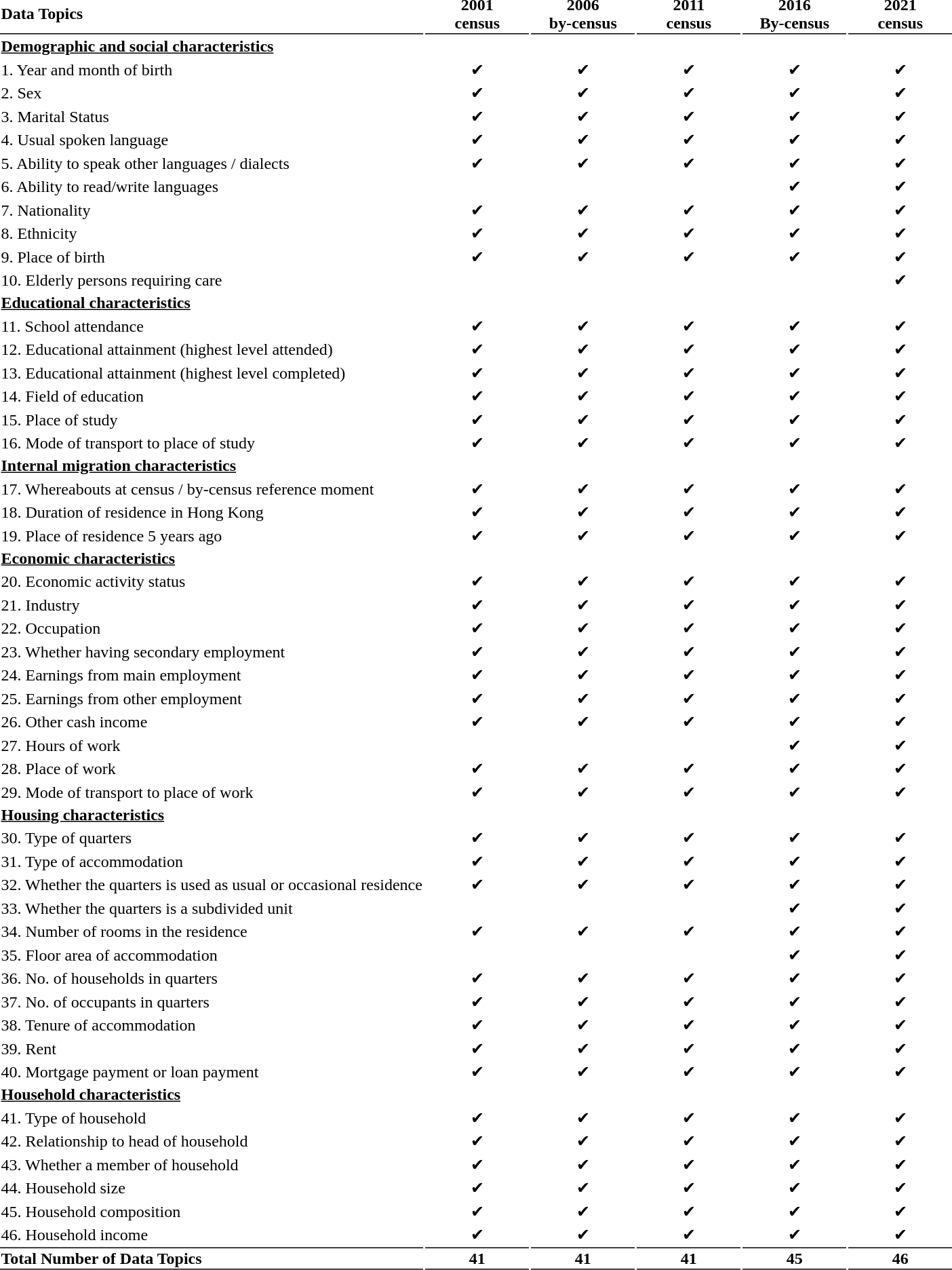<table>
<tr>
<th style="border-bottom:1px solid" align="left">Data Topics</th>
<th style="width: 100px;border-bottom:1px solid" align="center">2001<br>census</th>
<th style="width: 100px;border-bottom:1px solid" align="center">2006<br>by-census</th>
<th style="width: 100px;border-bottom:1px solid" align="center">2011<br>census</th>
<th style="width: 100px;border-bottom:1px solid" align="center">2016<br>By-census</th>
<th style="width: 100px;border-bottom:1px solid" align="center">2021<br>census</th>
</tr>
<tr>
<th scope="col" style="text-decoration:underline;" align="left">Demographic and social characteristics</th>
</tr>
<tr>
<td>1.  Year and month of birth</td>
<td align="center">✔</td>
<td align="center">✔</td>
<td align="center">✔</td>
<td align="center">✔</td>
<td align="center">✔</td>
</tr>
<tr>
<td>2.  Sex</td>
<td align="center">✔</td>
<td align="center">✔</td>
<td align="center">✔</td>
<td align="center">✔</td>
<td align="center">✔</td>
</tr>
<tr>
<td>3.  Marital Status</td>
<td align="center">✔</td>
<td align="center">✔</td>
<td align="center">✔</td>
<td align="center">✔</td>
<td align="center">✔</td>
</tr>
<tr>
<td>4.  Usual spoken language</td>
<td align="center">✔</td>
<td align="center">✔</td>
<td align="center">✔</td>
<td align="center">✔</td>
<td align="center">✔</td>
</tr>
<tr>
<td>5.  Ability to speak other languages / dialects</td>
<td align="center">✔</td>
<td align="center">✔</td>
<td align="center">✔</td>
<td align="center">✔</td>
<td align="center">✔</td>
</tr>
<tr>
<td>6.  Ability to read/write languages</td>
<td align="center"></td>
<td align="center"></td>
<td align="center"></td>
<td align="center">✔</td>
<td align="center">✔</td>
</tr>
<tr>
<td>7.  Nationality</td>
<td align="center">✔</td>
<td align="center">✔</td>
<td align="center">✔</td>
<td align="center">✔</td>
<td align="center">✔</td>
</tr>
<tr>
<td>8.  Ethnicity</td>
<td align="center">✔</td>
<td align="center">✔</td>
<td align="center">✔</td>
<td align="center">✔</td>
<td align="center">✔</td>
</tr>
<tr>
<td>9.  Place of birth</td>
<td align="center">✔</td>
<td align="center">✔</td>
<td align="center">✔</td>
<td align="center">✔</td>
<td align="center">✔</td>
</tr>
<tr>
<td>10. Elderly persons requiring care</td>
<td align="center"></td>
<td align="center"></td>
<td align="center"></td>
<td align="center"></td>
<td align="center">✔</td>
</tr>
<tr>
<th scope="col" style="text-decoration:underline;" align="left">Educational characteristics</th>
</tr>
<tr>
<td>11. School attendance</td>
<td align="center">✔</td>
<td align="center">✔</td>
<td align="center">✔</td>
<td align="center">✔</td>
<td align="center">✔</td>
</tr>
<tr>
<td>12. Educational attainment (highest level attended)</td>
<td align="center">✔</td>
<td align="center">✔</td>
<td align="center">✔</td>
<td align="center">✔</td>
<td align="center">✔</td>
</tr>
<tr>
<td>13. Educational attainment (highest level completed)</td>
<td align="center">✔</td>
<td align="center">✔</td>
<td align="center">✔</td>
<td align="center">✔</td>
<td align="center">✔</td>
</tr>
<tr>
<td>14. Field of education</td>
<td align="center">✔</td>
<td align="center">✔</td>
<td align="center">✔</td>
<td align="center">✔</td>
<td align="center">✔</td>
</tr>
<tr>
<td>15. Place of study</td>
<td align="center">✔</td>
<td align="center">✔</td>
<td align="center">✔</td>
<td align="center">✔</td>
<td align="center">✔</td>
</tr>
<tr>
<td>16. Mode of transport to place of study</td>
<td align="center">✔</td>
<td align="center">✔</td>
<td align="center">✔</td>
<td align="center">✔</td>
<td align="center">✔</td>
</tr>
<tr>
<th scope="col" style="text-decoration:underline;" align="left">Internal migration characteristics</th>
</tr>
<tr>
<td>17. Whereabouts at census / by-census reference moment</td>
<td align="center">✔</td>
<td align="center">✔</td>
<td align="center">✔</td>
<td align="center">✔</td>
<td align="center">✔</td>
</tr>
<tr>
<td>18. Duration of residence in Hong Kong</td>
<td align="center">✔</td>
<td align="center">✔</td>
<td align="center">✔</td>
<td align="center">✔</td>
<td align="center">✔</td>
</tr>
<tr>
<td>19. Place of residence 5 years ago</td>
<td align="center">✔</td>
<td align="center">✔</td>
<td align="center">✔</td>
<td align="center">✔</td>
<td align="center">✔</td>
</tr>
<tr>
<th scope="col" style="text-decoration:underline;" align="left">Economic characteristics</th>
</tr>
<tr>
<td>20. Economic activity status</td>
<td align="center">✔</td>
<td align="center">✔</td>
<td align="center">✔</td>
<td align="center">✔</td>
<td align="center">✔</td>
</tr>
<tr>
<td>21. Industry</td>
<td align="center">✔</td>
<td align="center">✔</td>
<td align="center">✔</td>
<td align="center">✔</td>
<td align="center">✔</td>
</tr>
<tr>
<td>22. Occupation</td>
<td align="center">✔</td>
<td align="center">✔</td>
<td align="center">✔</td>
<td align="center">✔</td>
<td align="center">✔</td>
</tr>
<tr>
<td>23. Whether having secondary employment</td>
<td align="center">✔</td>
<td align="center">✔</td>
<td align="center">✔</td>
<td align="center">✔</td>
<td align="center">✔</td>
</tr>
<tr>
<td>24. Earnings from main employment</td>
<td align="center">✔</td>
<td align="center">✔</td>
<td align="center">✔</td>
<td align="center">✔</td>
<td align="center">✔</td>
</tr>
<tr>
<td>25. Earnings from other employment</td>
<td align="center">✔</td>
<td align="center">✔</td>
<td align="center">✔</td>
<td align="center">✔</td>
<td align="center">✔</td>
</tr>
<tr>
<td>26. Other cash income</td>
<td align="center">✔</td>
<td align="center">✔</td>
<td align="center">✔</td>
<td align="center">✔</td>
<td align="center">✔</td>
</tr>
<tr>
<td>27. Hours of work</td>
<td align="center"></td>
<td align="center"></td>
<td align="center"></td>
<td align="center">✔</td>
<td align="center">✔</td>
</tr>
<tr>
<td>28. Place of work</td>
<td align="center">✔</td>
<td align="center">✔</td>
<td align="center">✔</td>
<td align="center">✔</td>
<td align="center">✔</td>
</tr>
<tr>
<td>29. Mode of transport to place of work</td>
<td align="center">✔</td>
<td align="center">✔</td>
<td align="center">✔</td>
<td align="center">✔</td>
<td align="center">✔</td>
</tr>
<tr>
<th scope="col" style="text-decoration:underline;" align="left">Housing characteristics</th>
</tr>
<tr>
<td>30. Type of quarters</td>
<td align="center">✔</td>
<td align="center">✔</td>
<td align="center">✔</td>
<td align="center">✔</td>
<td align="center">✔</td>
</tr>
<tr>
<td>31. Type of accommodation</td>
<td align="center">✔</td>
<td align="center">✔</td>
<td align="center">✔</td>
<td align="center">✔</td>
<td align="center">✔</td>
</tr>
<tr>
<td>32. Whether the quarters is used as usual or occasional residence</td>
<td align="center">✔</td>
<td align="center">✔</td>
<td align="center">✔</td>
<td align="center">✔</td>
<td align="center">✔</td>
</tr>
<tr>
<td>33. Whether the quarters is a subdivided unit</td>
<td align="center"></td>
<td align="center"></td>
<td align="center"></td>
<td align="center">✔</td>
<td align="center">✔</td>
</tr>
<tr>
<td>34. Number of rooms in the residence</td>
<td align="center">✔</td>
<td align="center">✔</td>
<td align="center">✔</td>
<td align="center">✔</td>
<td align="center">✔</td>
</tr>
<tr>
<td>35. Floor area of accommodation</td>
<td align="center"></td>
<td align="center"></td>
<td align="center"></td>
<td align="center">✔</td>
<td align="center">✔</td>
</tr>
<tr>
<td>36. No. of households in quarters</td>
<td align="center">✔</td>
<td align="center">✔</td>
<td align="center">✔</td>
<td align="center">✔</td>
<td align="center">✔</td>
</tr>
<tr>
<td>37. No. of occupants in quarters</td>
<td align="center">✔</td>
<td align="center">✔</td>
<td align="center">✔</td>
<td align="center">✔</td>
<td align="center">✔</td>
</tr>
<tr>
<td>38. Tenure of accommodation</td>
<td align="center">✔</td>
<td align="center">✔</td>
<td align="center">✔</td>
<td align="center">✔</td>
<td align="center">✔</td>
</tr>
<tr>
<td>39. Rent</td>
<td align="center">✔</td>
<td align="center">✔</td>
<td align="center">✔</td>
<td align="center">✔</td>
<td align="center">✔</td>
</tr>
<tr>
<td>40. Mortgage payment or loan payment</td>
<td align="center">✔</td>
<td align="center">✔</td>
<td align="center">✔</td>
<td align="center">✔</td>
<td align="center">✔</td>
</tr>
<tr>
<th scope="col" style="text-decoration:underline;" align="left">Household characteristics</th>
</tr>
<tr>
<td>41. Type of household</td>
<td align="center">✔</td>
<td align="center">✔</td>
<td align="center">✔</td>
<td align="center">✔</td>
<td align="center">✔</td>
</tr>
<tr>
<td>42. Relationship to head of household</td>
<td align="center">✔</td>
<td align="center">✔</td>
<td align="center">✔</td>
<td align="center">✔</td>
<td align="center">✔</td>
</tr>
<tr>
<td>43. Whether a member of household</td>
<td align="center">✔</td>
<td align="center">✔</td>
<td align="center">✔</td>
<td align="center">✔</td>
<td align="center">✔</td>
</tr>
<tr>
<td>44. Household size</td>
<td align="center">✔</td>
<td align="center">✔</td>
<td align="center">✔</td>
<td align="center">✔</td>
<td align="center">✔</td>
</tr>
<tr>
<td>45. Household composition</td>
<td align="center">✔</td>
<td align="center">✔</td>
<td align="center">✔</td>
<td align="center">✔</td>
<td align="center">✔</td>
</tr>
<tr>
<td>46. Household income</td>
<td align="center">✔</td>
<td align="center">✔</td>
<td align="center">✔</td>
<td align="center">✔</td>
<td align="center">✔</td>
</tr>
<tr>
<th style="border-top:1px solid;border-bottom:1px solid" align="left">Total Number of Data Topics</th>
<th style="border-top:1px solid;border-bottom:1px solid" align="center">41</th>
<th style="border-top:1px solid;border-bottom:1px solid" align="center">41</th>
<th style="border-top:1px solid;border-bottom:1px solid" align="center">41</th>
<th style="border-top:1px solid;border-bottom:1px solid" align="center">45</th>
<th style="border-top:1px solid;border-bottom:1px solid" align="center">46</th>
</tr>
</table>
